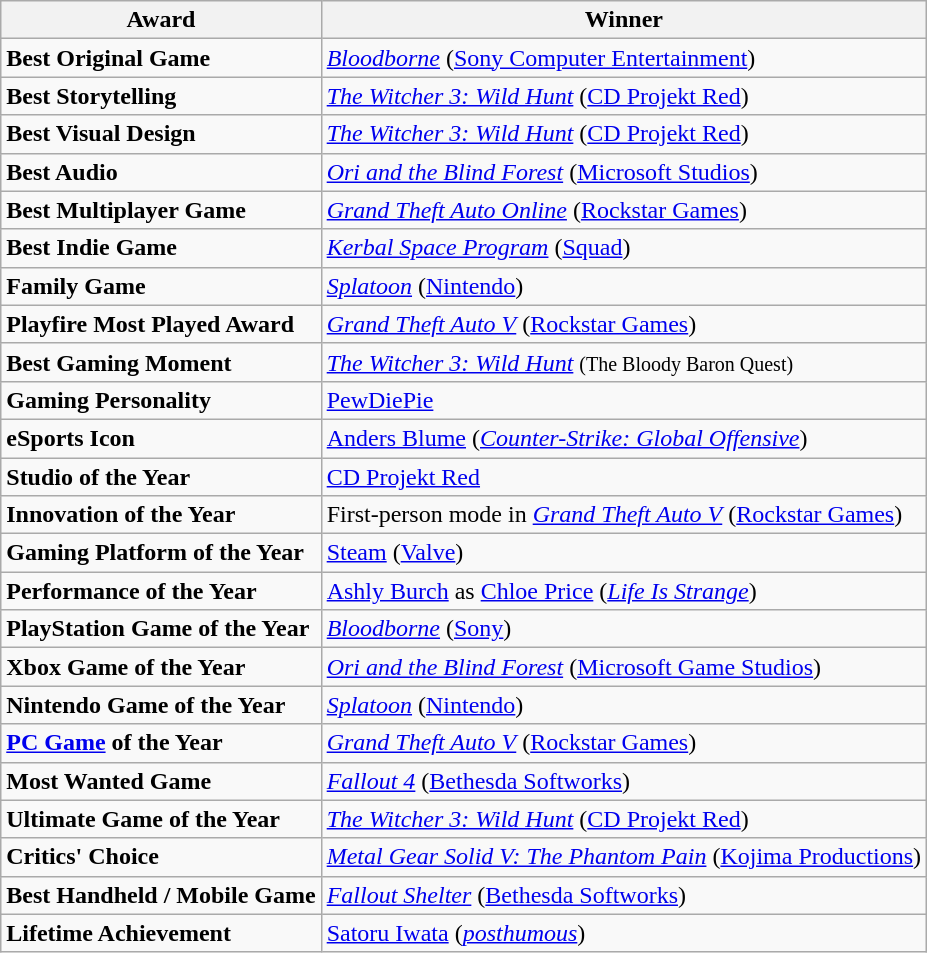<table class="wikitable">
<tr>
<th><strong>Award</strong></th>
<th><strong>Winner</strong></th>
</tr>
<tr>
<td><strong>Best Original Game</strong></td>
<td><em><a href='#'>Bloodborne</a></em> (<a href='#'>Sony Computer Entertainment</a>)</td>
</tr>
<tr>
<td><strong>Best Storytelling</strong></td>
<td><em><a href='#'>The Witcher 3: Wild Hunt</a></em> (<a href='#'>CD Projekt Red</a>)</td>
</tr>
<tr>
<td><strong>Best Visual Design</strong></td>
<td><em><a href='#'>The Witcher 3: Wild Hunt</a></em> (<a href='#'>CD Projekt Red</a>)</td>
</tr>
<tr>
<td><strong>Best Audio</strong></td>
<td><em><a href='#'>Ori and the Blind Forest</a></em> (<a href='#'>Microsoft Studios</a>)</td>
</tr>
<tr>
<td><strong>Best Multiplayer Game</strong></td>
<td><em><a href='#'>Grand Theft Auto Online</a></em> (<a href='#'>Rockstar Games</a>)</td>
</tr>
<tr>
<td><strong>Best Indie Game</strong></td>
<td><em><a href='#'>Kerbal Space Program</a></em> (<a href='#'>Squad</a>)</td>
</tr>
<tr>
<td><strong>Family Game</strong></td>
<td><em><a href='#'>Splatoon</a></em> (<a href='#'>Nintendo</a>)</td>
</tr>
<tr>
<td><strong>Playfire Most Played Award</strong></td>
<td><em><a href='#'>Grand Theft Auto V</a></em> (<a href='#'>Rockstar Games</a>)</td>
</tr>
<tr>
<td><strong>Best Gaming Moment</strong></td>
<td><em><a href='#'>The Witcher 3: Wild Hunt</a></em> <small>(The Bloody Baron Quest)</small></td>
</tr>
<tr>
<td><strong>Gaming Personality</strong></td>
<td><a href='#'>PewDiePie</a></td>
</tr>
<tr>
<td><strong>eSports Icon</strong></td>
<td><a href='#'>Anders Blume</a> (<em><a href='#'>Counter-Strike: Global Offensive</a></em>)</td>
</tr>
<tr>
<td><strong>Studio of the Year</strong></td>
<td><a href='#'>CD Projekt Red</a></td>
</tr>
<tr>
<td><strong>Innovation of the Year</strong></td>
<td>First-person mode in <em><a href='#'>Grand Theft Auto V</a></em> (<a href='#'>Rockstar Games</a>)</td>
</tr>
<tr>
<td><strong>Gaming Platform of the Year </strong></td>
<td><a href='#'>Steam</a> (<a href='#'>Valve</a>)</td>
</tr>
<tr>
<td><strong>Performance of the Year</strong></td>
<td><a href='#'>Ashly Burch</a> as <a href='#'>Chloe Price</a> (<em><a href='#'>Life Is Strange</a></em>)</td>
</tr>
<tr>
<td><strong>PlayStation Game of the Year</strong></td>
<td><em><a href='#'>Bloodborne</a></em> (<a href='#'>Sony</a>)</td>
</tr>
<tr>
<td><strong>Xbox Game of the Year</strong></td>
<td><em><a href='#'>Ori and the Blind Forest</a></em> (<a href='#'>Microsoft Game Studios</a>)</td>
</tr>
<tr>
<td><strong>Nintendo Game of the Year</strong></td>
<td><em><a href='#'>Splatoon</a></em> (<a href='#'>Nintendo</a>)</td>
</tr>
<tr>
<td><strong><a href='#'>PC Game</a> of the Year</strong></td>
<td><em><a href='#'>Grand Theft Auto V</a></em> (<a href='#'>Rockstar Games</a>)</td>
</tr>
<tr>
<td><strong>Most Wanted Game</strong></td>
<td><em><a href='#'>Fallout 4</a></em> (<a href='#'>Bethesda Softworks</a>)</td>
</tr>
<tr>
<td><strong>Ultimate Game of the Year</strong></td>
<td><em><a href='#'>The Witcher 3: Wild Hunt</a></em> (<a href='#'>CD Projekt Red</a>)</td>
</tr>
<tr>
<td><strong>Critics' Choice</strong></td>
<td><em><a href='#'>Metal Gear Solid V: The Phantom Pain</a></em> (<a href='#'>Kojima Productions</a>)</td>
</tr>
<tr>
<td><strong>Best Handheld / Mobile Game</strong></td>
<td><em><a href='#'>Fallout Shelter</a></em> (<a href='#'>Bethesda Softworks</a>)</td>
</tr>
<tr>
<td><strong>Lifetime Achievement</strong></td>
<td><a href='#'>Satoru Iwata</a> (<em><a href='#'>posthumous</a></em>)</td>
</tr>
</table>
